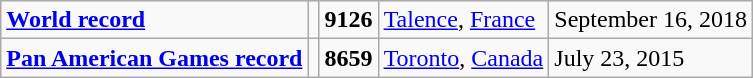<table class="wikitable">
<tr>
<td><strong><a href='#'>World record</a></strong></td>
<td></td>
<td><strong>9126</strong></td>
<td><a href='#'>Talence</a>, <a href='#'>France</a></td>
<td>September 16, 2018</td>
</tr>
<tr>
<td><strong><a href='#'>Pan American Games record</a></strong></td>
<td></td>
<td><strong>8659</strong></td>
<td><a href='#'>Toronto</a>, <a href='#'>Canada</a></td>
<td>July 23, 2015</td>
</tr>
</table>
